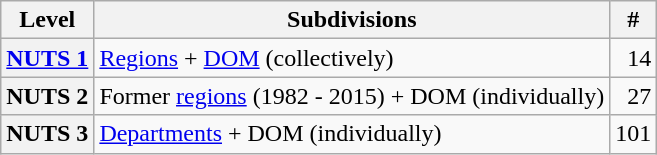<table class="wikitable">
<tr>
<th>Level</th>
<th>Subdivisions</th>
<th>#</th>
</tr>
<tr>
<th><a href='#'>NUTS 1</a></th>
<td><a href='#'>Regions</a> + <a href='#'>DOM</a> (collectively)</td>
<td align="right">14</td>
</tr>
<tr>
<th>NUTS 2</th>
<td>Former <a href='#'>regions</a> (1982 - 2015) + DOM (individually)</td>
<td align="right">27</td>
</tr>
<tr>
<th>NUTS 3</th>
<td><a href='#'>Departments</a> + DOM (individually)</td>
<td align="right">101</td>
</tr>
</table>
